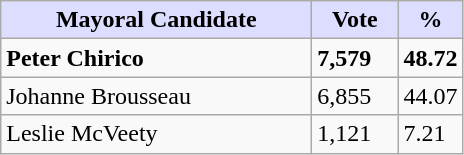<table class="wikitable">
<tr>
<th style="background:#ddf; width:200px;">Mayoral Candidate</th>
<th style="background:#ddf; width:50px;">Vote</th>
<th style="background:#ddf; width:30px;">%</th>
</tr>
<tr>
<td><strong>Peter Chirico</strong></td>
<td><strong>7,579</strong></td>
<td><strong>48.72</strong></td>
</tr>
<tr>
<td>Johanne Brousseau</td>
<td>6,855</td>
<td>44.07</td>
</tr>
<tr>
<td>Leslie McVeety</td>
<td>1,121</td>
<td>7.21</td>
</tr>
</table>
